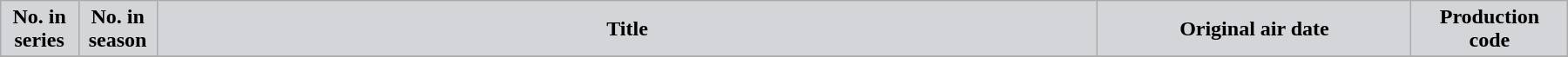<table class="wikitable plainrowheaders" width="95%" style="margin:auto;">
<tr>
<th width="5%" style="background-color: #d4d5d8; color:#000000;">No. in<br>series</th>
<th width="5%" style="background-color: #d4d5d8; color:#000000;">No. in<br>season</th>
<th style="background-color: #d4d5d8; color:#000000;">Title</th>
<th width="20%" style="background-color: #d4d5d8; color:#000000;">Original air date</th>
<th width="10%" style="background-color: #d4d5d8; color:#000000;">Production<br>code</th>
</tr>
<tr }>
</tr>
</table>
